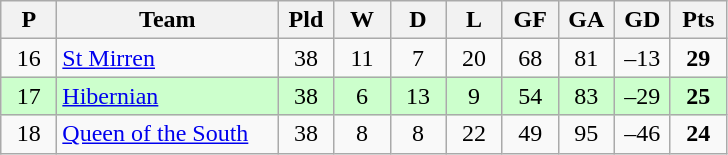<table class="wikitable" style="text-align: center;">
<tr>
<th width=30>P</th>
<th width=140>Team</th>
<th width=30>Pld</th>
<th width=30>W</th>
<th width=30>D</th>
<th width=30>L</th>
<th width=30>GF</th>
<th width=30>GA</th>
<th width=30>GD</th>
<th width=30>Pts</th>
</tr>
<tr>
<td>16</td>
<td align=left><a href='#'>St Mirren</a></td>
<td>38</td>
<td>11</td>
<td>7</td>
<td>20</td>
<td>68</td>
<td>81</td>
<td>–13</td>
<td><strong>29</strong></td>
</tr>
<tr style="background:#ccffcc;">
<td>17</td>
<td align=left><a href='#'>Hibernian</a></td>
<td>38</td>
<td>6</td>
<td>13</td>
<td>9</td>
<td>54</td>
<td>83</td>
<td>–29</td>
<td><strong>25</strong></td>
</tr>
<tr>
<td>18</td>
<td align=left><a href='#'>Queen of the South</a></td>
<td>38</td>
<td>8</td>
<td>8</td>
<td>22</td>
<td>49</td>
<td>95</td>
<td>–46</td>
<td><strong>24</strong></td>
</tr>
</table>
